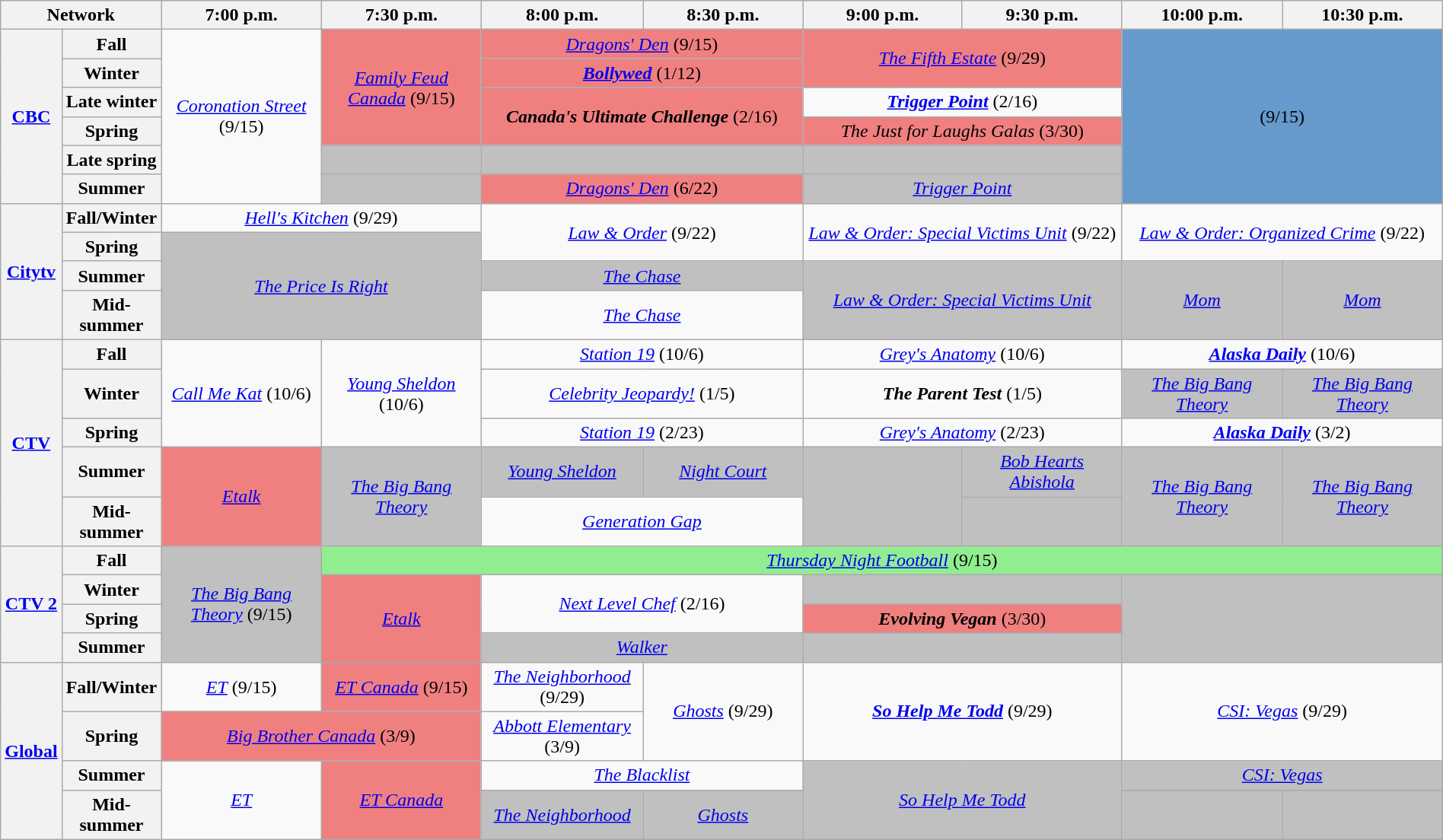<table class=wikitable style=width:100%;margin-right:0;text-align:center>
<tr>
<th style=width:8% colspan=2>Network</th>
<th style=width:11.5%>7:00 p.m.</th>
<th style=width:11.5%>7:30 p.m.</th>
<th style=width:11.5%>8:00 p.m.</th>
<th style=width:11.5%>8:30 p.m.</th>
<th style=width:11.5%>9:00 p.m.</th>
<th style=width:11.5%>9:30 p.m.</th>
<th style=width:11.5%>10:00 p.m.</th>
<th style=width:11.5%>10:30 p.m.</th>
</tr>
<tr>
<th rowspan=6><a href='#'>CBC</a></th>
<th>Fall</th>
<td rowspan=6><em><a href='#'>Coronation Street</a></em> (9/15)</td>
<td style=background:#F08080 rowspan=4><em><a href='#'>Family Feud Canada</a></em> (9/15)</td>
<td colspan=2 style=background:#F08080><em><a href='#'>Dragons' Den</a></em> (9/15)</td>
<td colspan=2 style=background:#F08080 rowspan=2><em><a href='#'>The Fifth Estate</a></em> (9/29)</td>
<td colspan=2 style=background:#6699CC rowspan=6> (9/15)</td>
</tr>
<tr>
<th>Winter</th>
<td colspan=2 style=background:#F08080><strong><em><a href='#'>Bollywed</a></em></strong> (1/12)</td>
</tr>
<tr>
<th>Late winter</th>
<td colspan=2 style=background:#F08080 rowspan=2><strong><em>Canada's Ultimate Challenge</em></strong> (2/16)</td>
<td colspan=2><strong><em><a href='#'>Trigger Point</a></em></strong> (2/16)</td>
</tr>
<tr>
<th>Spring</th>
<td colspan=2 style=background:#F08080><em>The Just for Laughs Galas</em> (3/30)</td>
</tr>
<tr>
<th>Late spring</th>
<td style=background:#C0C0C0> </td>
<td style=background:#C0C0C0 colspan=2> </td>
<td style=background:#C0C0C0 colspan=2> </td>
</tr>
<tr>
<th>Summer</th>
<td style=background:#C0C0C0> </td>
<td style=background:#F08080 colspan=2><em><a href='#'>Dragons' Den</a></em> (6/22)</td>
<td style=background:#C0C0C0 colspan=2><em><a href='#'>Trigger Point</a></em>  </td>
</tr>
<tr>
<th rowspan=4><a href='#'>Citytv</a></th>
<th>Fall/Winter</th>
<td colspan=2><em><a href='#'>Hell's Kitchen</a></em> (9/29)</td>
<td colspan=2 rowspan=2><em><a href='#'>Law & Order</a></em> (9/22)</td>
<td colspan=2 rowspan=2><em><a href='#'>Law & Order: Special Victims Unit</a></em> (9/22)</td>
<td colspan=2 rowspan=2><em><a href='#'>Law & Order: Organized Crime</a></em>  (9/22)</td>
</tr>
<tr>
<th>Spring</th>
<td colspan=2 rowspan=3 style=background:#C0C0C0><em><a href='#'>The Price Is Right</a></em> </td>
</tr>
<tr>
<th>Summer</th>
<td colspan=2 style=background:#C0C0C0><em><a href='#'>The Chase</a></em> </td>
<td style=background:#C0C0C0 colspan=2 rowspan=2><em><a href='#'>Law & Order: Special Victims Unit</a></em> </td>
<td style=background:#C0C0C0 rowspan=2><em><a href='#'>Mom</a></em> </td>
<td style=background:#C0C0C0 rowspan=2><em><a href='#'>Mom</a></em> </td>
</tr>
<tr>
<th>Mid-summer</th>
<td colspan=2><em><a href='#'>The Chase</a></em></td>
</tr>
<tr>
<th rowspan=5><a href='#'>CTV</a></th>
<th>Fall</th>
<td rowspan=3><em><a href='#'>Call Me Kat</a></em> (10/6)</td>
<td rowspan=3><em><a href='#'>Young Sheldon</a></em> (10/6)</td>
<td colspan=2><em><a href='#'>Station 19</a></em> (10/6)</td>
<td colspan=2><em><a href='#'>Grey's Anatomy</a></em> (10/6)</td>
<td colspan=2><strong><em><a href='#'>Alaska Daily</a></em></strong> (10/6)</td>
</tr>
<tr>
<th>Winter</th>
<td colspan=2><em><a href='#'>Celebrity Jeopardy!</a></em> (1/5)</td>
<td colspan=2><strong><em>The Parent Test</em></strong> (1/5)</td>
<td style=background:#C0C0C0><em><a href='#'>The Big Bang Theory</a></em> </td>
<td style=background:#C0C0C0><em><a href='#'>The Big Bang Theory</a></em> </td>
</tr>
<tr>
<th>Spring</th>
<td colspan=2><em><a href='#'>Station 19</a></em> (2/23)</td>
<td colspan=2><em><a href='#'>Grey's Anatomy</a></em> (2/23)</td>
<td colspan=2><strong><em><a href='#'>Alaska Daily</a></em></strong> (3/2)</td>
</tr>
<tr>
<th>Summer</th>
<td style=background:#F08080 rowspan=2><em><a href='#'>Etalk</a></em></td>
<td style=background:#C0C0C0 rowspan=2><em><a href='#'>The Big Bang Theory</a></em> </td>
<td style=background:#C0C0C0><em><a href='#'>Young Sheldon</a></em> </td>
<td style=background:#C0C0C0><em><a href='#'>Night Court</a></em> </td>
<td style=background:#C0C0C0 rowspan=2> </td>
<td style=background:#C0C0C0><em><a href='#'>Bob Hearts Abishola</a></em> </td>
<td style=background:#C0C0C0 rowspan=2><em><a href='#'>The Big Bang Theory</a></em> </td>
<td style=background:#C0C0C0 rowspan=2><em><a href='#'>The Big Bang Theory</a></em> </td>
</tr>
<tr>
<th>Mid-summer</th>
<td colspan=2><em><a href='#'>Generation Gap</a></em></td>
<td style=background:#C0C0C0> </td>
</tr>
<tr>
<th rowspan=4><a href='#'>CTV 2</a></th>
<th>Fall</th>
<td style=background:#C0C0C0 rowspan=4><em><a href='#'>The Big Bang Theory</a></em>  (9/15)</td>
<td style=background:lightgreen colspan=7><em><a href='#'>Thursday Night Football</a></em> (9/15)</td>
</tr>
<tr>
<th>Winter</th>
<td style=background:#F08080 rowspan=3><em><a href='#'>Etalk</a></em></td>
<td colspan=2 rowspan=2><em><a href='#'>Next Level Chef</a></em>  (2/16)</td>
<td style=background:#C0C0C0 colspan=2></td>
<td style=background:#C0C0C0 colspan=2 rowspan=3></td>
</tr>
<tr>
<th>Spring</th>
<td style=background:#F08080 colspan=2><strong><em>Evolving Vegan</em></strong> (3/30)</td>
</tr>
<tr>
<th>Summer</th>
<td style=background:#C0C0C0 colspan=2><em><a href='#'>Walker</a></em> </td>
<td style=background:#C0C0C0 colspan=2></td>
</tr>
<tr>
<th rowspan=4><a href='#'>Global</a></th>
<th>Fall/Winter</th>
<td><em><a href='#'>ET</a></em> (9/15)</td>
<td style=background:#f08080><em><a href='#'>ET Canada</a></em> (9/15)</td>
<td><em><a href='#'>The Neighborhood</a></em> (9/29)</td>
<td rowspan=2><em><a href='#'>Ghosts</a></em> (9/29)</td>
<td colspan=2 rowspan=2><strong><em><a href='#'>So Help Me Todd</a></em></strong> (9/29)</td>
<td colspan=2 rowspan=2><em><a href='#'>CSI: Vegas</a></em> (9/29)</td>
</tr>
<tr>
<th>Spring</th>
<td colspan=2 style=background:#f08080><em><a href='#'>Big Brother Canada</a></em> (3/9)</td>
<td><em><a href='#'>Abbott Elementary</a></em> (3/9)</td>
</tr>
<tr>
<th>Summer</th>
<td rowspan=2><em><a href='#'>ET</a></em></td>
<td style=background:#f08080 rowspan=2><em><a href='#'>ET Canada</a></em></td>
<td colspan=2><em><a href='#'>The Blacklist</a></em></td>
<td colspan=2 style=background:#C0C0C0 rowspan=2><em><a href='#'>So Help Me Todd</a></em> </td>
<td colspan=2 style=background:#C0C0C0><em><a href='#'>CSI: Vegas</a></em> </td>
</tr>
<tr>
<th>Mid-summer</th>
<td style=background:#C0C0C0><em><a href='#'>The Neighborhood</a></em> </td>
<td style=background:#C0C0C0><em><a href='#'>Ghosts</a></em> </td>
<td style=background:#C0C0C0><em></em> </td>
<td style=background:#C0C0C0><em></em> </td>
</tr>
</table>
